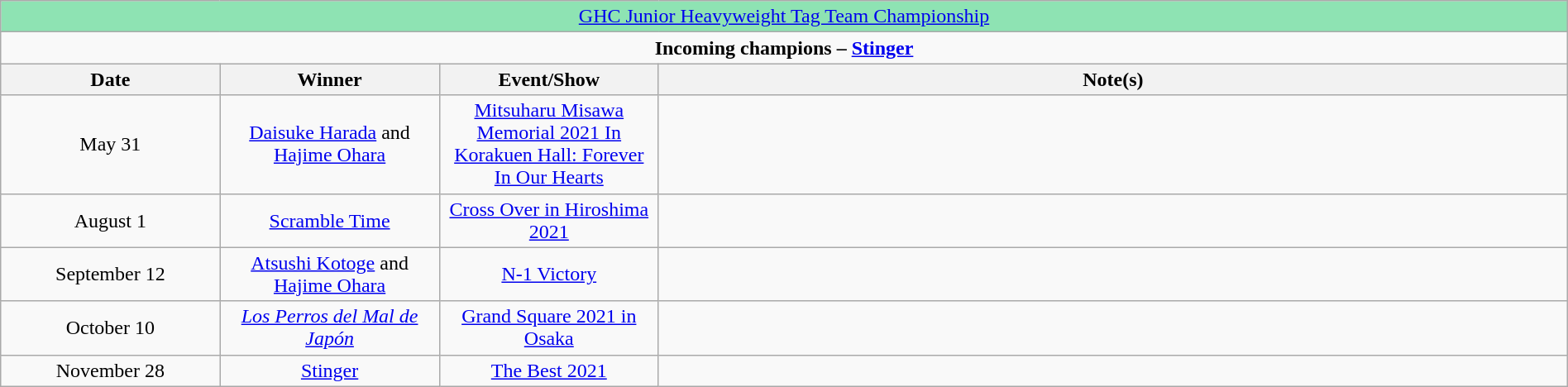<table class="wikitable" style="text-align:center; width:100%;">
<tr style="background:#8ee3b3;">
<td colspan="5" style="text-align: center;"><a href='#'>GHC Junior Heavyweight Tag Team Championship</a></td>
</tr>
<tr>
<td colspan="5" style="text-align: center;"><strong>Incoming champions – <a href='#'>Stinger</a><br></strong></td>
</tr>
<tr>
<th width=14%>Date</th>
<th width=14%>Winner</th>
<th width=14%>Event/Show</th>
<th width=58%>Note(s)</th>
</tr>
<tr>
<td>May 31</td>
<td><a href='#'>Daisuke Harada</a> and <a href='#'>Hajime Ohara</a></td>
<td><a href='#'>Mitsuharu Misawa Memorial 2021 In Korakuen Hall: Forever In Our Hearts</a></td>
<td></td>
</tr>
<tr>
<td>August 1</td>
<td><a href='#'>Scramble Time</a><br></td>
<td><a href='#'>Cross Over in Hiroshima 2021</a></td>
<td></td>
</tr>
<tr>
<td>September 12</td>
<td><a href='#'>Atsushi Kotoge</a> and <a href='#'>Hajime Ohara</a></td>
<td><a href='#'>N-1 Victory</a><br></td>
</tr>
<tr>
<td>October 10</td>
<td><em><a href='#'>Los Perros del Mal de Japón</a></em><br></td>
<td><a href='#'>Grand Square 2021 in Osaka</a></td>
<td></td>
</tr>
<tr>
<td>November 28</td>
<td><a href='#'>Stinger</a><br></td>
<td><a href='#'>The Best 2021</a></td>
<td></td>
</tr>
</table>
